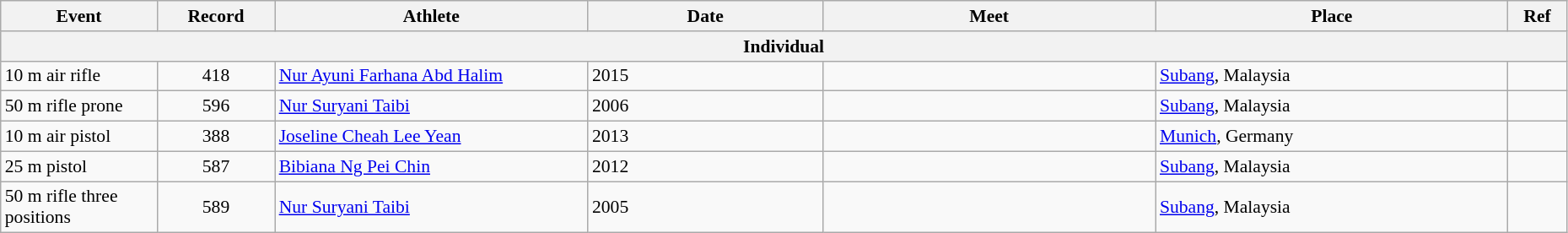<table class="wikitable" style="font-size:90%; width: 98%;">
<tr>
<th width=8%>Event</th>
<th width=6%>Record</th>
<th width=16%>Athlete</th>
<th width=12%>Date</th>
<th width=17%>Meet</th>
<th width=18%>Place</th>
<th width=3%>Ref</th>
</tr>
<tr bgcolor="#DDDDDD">
<th colspan="8">Individual</th>
</tr>
<tr>
<td>10 m air rifle</td>
<td align=center>418</td>
<td><a href='#'>Nur Ayuni Farhana Abd Halim</a></td>
<td>2015</td>
<td></td>
<td> <a href='#'>Subang</a>, Malaysia</td>
<td></td>
</tr>
<tr>
<td>50 m rifle prone</td>
<td align=center>596</td>
<td><a href='#'>Nur Suryani Taibi</a></td>
<td>2006</td>
<td></td>
<td> <a href='#'>Subang</a>, Malaysia</td>
<td></td>
</tr>
<tr>
<td>10 m air pistol</td>
<td align=center>388</td>
<td><a href='#'>Joseline Cheah Lee Yean</a></td>
<td>2013</td>
<td></td>
<td> <a href='#'>Munich</a>, Germany</td>
<td></td>
</tr>
<tr>
<td>25 m pistol</td>
<td align=center>587</td>
<td><a href='#'>Bibiana Ng Pei Chin</a></td>
<td>2012</td>
<td></td>
<td> <a href='#'>Subang</a>, Malaysia</td>
<td></td>
</tr>
<tr>
<td>50 m rifle three positions</td>
<td align=center>589</td>
<td><a href='#'>Nur Suryani Taibi</a></td>
<td>2005</td>
<td></td>
<td> <a href='#'>Subang</a>, Malaysia</td>
<td></td>
</tr>
</table>
